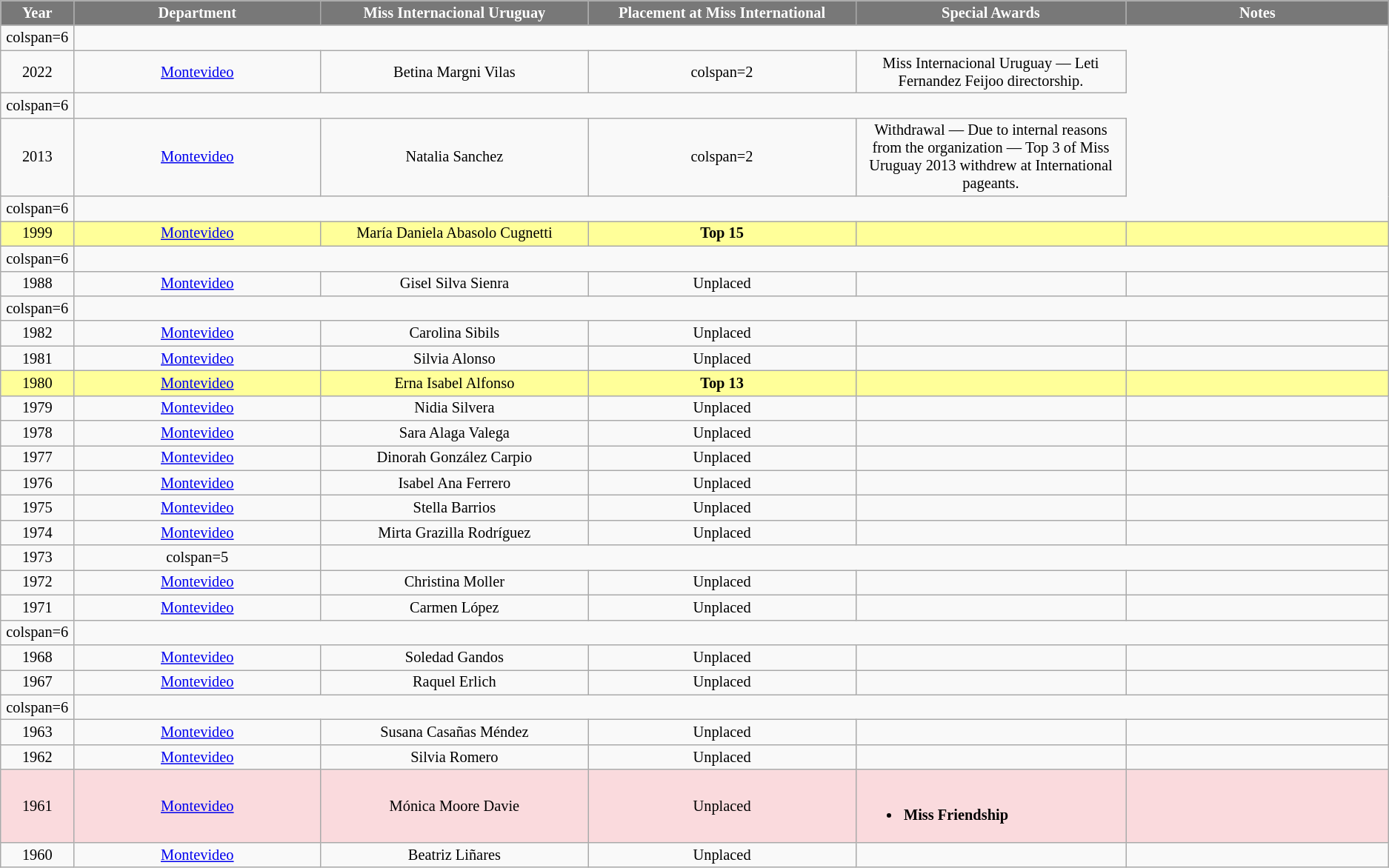<table class="wikitable " style="font-size: 85%; text-align:center">
<tr>
<th style="width:60px; background:#787878; color:#fff;">Year</th>
<th style="width:230px; background:#787878; color:#fff;">Department</th>
<th style="width:250px; background:#787878; color:#fff;">Miss Internacional Uruguay</th>
<th style="width:250px; background:#787878; color:#fff;">Placement at Miss International</th>
<th style="width:250px; background:#787878; color:#fff;">Special Awards</th>
<th style="width:250px; background:#787878; color:#fff;">Notes</th>
</tr>
<tr>
<td>colspan=6 </td>
</tr>
<tr>
<td>2022</td>
<td><a href='#'>Montevideo</a></td>
<td>Betina Margni Vilas</td>
<td>colspan=2 </td>
<td>Miss Internacional Uruguay — Leti Fernandez Feijoo directorship.</td>
</tr>
<tr>
<td>colspan=6 </td>
</tr>
<tr>
<td>2013</td>
<td><a href='#'>Montevideo</a></td>
<td>Natalia Sanchez</td>
<td>colspan=2 </td>
<td>Withdrawal — Due to internal reasons from the organization — Top 3 of Miss Uruguay 2013 withdrew at International pageants.</td>
</tr>
<tr>
<td>colspan=6 </td>
</tr>
<tr style="background:#ff9;">
<td>1999</td>
<td><a href='#'>Montevideo</a></td>
<td>María Daniela Abasolo Cugnetti</td>
<td><strong>Top 15</strong></td>
<td></td>
<td></td>
</tr>
<tr>
<td>colspan=6 </td>
</tr>
<tr>
<td>1988</td>
<td><a href='#'>Montevideo</a></td>
<td>Gisel Silva Sienra</td>
<td>Unplaced</td>
<td></td>
<td></td>
</tr>
<tr>
<td>colspan=6 </td>
</tr>
<tr>
<td>1982</td>
<td><a href='#'>Montevideo</a></td>
<td>Carolina Sibils</td>
<td>Unplaced</td>
<td></td>
<td></td>
</tr>
<tr>
<td>1981</td>
<td><a href='#'>Montevideo</a></td>
<td>Silvia Alonso</td>
<td>Unplaced</td>
<td></td>
<td></td>
</tr>
<tr style="background:#ff9;">
<td>1980</td>
<td><a href='#'>Montevideo</a></td>
<td>Erna Isabel Alfonso</td>
<td><strong>Top 13</strong></td>
<td></td>
<td></td>
</tr>
<tr>
<td>1979</td>
<td><a href='#'>Montevideo</a></td>
<td>Nidia Silvera</td>
<td>Unplaced</td>
<td></td>
<td></td>
</tr>
<tr>
<td>1978</td>
<td><a href='#'>Montevideo</a></td>
<td>Sara Alaga Valega</td>
<td>Unplaced</td>
<td></td>
<td></td>
</tr>
<tr>
<td>1977</td>
<td><a href='#'>Montevideo</a></td>
<td>Dinorah González Carpio</td>
<td>Unplaced</td>
<td></td>
<td></td>
</tr>
<tr>
<td>1976</td>
<td><a href='#'>Montevideo</a></td>
<td>Isabel Ana Ferrero</td>
<td>Unplaced</td>
<td></td>
<td></td>
</tr>
<tr>
<td>1975</td>
<td><a href='#'>Montevideo</a></td>
<td>Stella Barrios</td>
<td>Unplaced</td>
<td></td>
<td></td>
</tr>
<tr>
<td>1974</td>
<td><a href='#'>Montevideo</a></td>
<td>Mirta Grazilla Rodríguez</td>
<td>Unplaced</td>
<td></td>
<td></td>
</tr>
<tr>
<td>1973</td>
<td>colspan=5 </td>
</tr>
<tr>
<td>1972</td>
<td><a href='#'>Montevideo</a></td>
<td>Christina Moller</td>
<td>Unplaced</td>
<td></td>
<td></td>
</tr>
<tr>
<td>1971</td>
<td><a href='#'>Montevideo</a></td>
<td>Carmen López</td>
<td>Unplaced</td>
<td></td>
<td></td>
</tr>
<tr>
<td>colspan=6 </td>
</tr>
<tr>
<td>1968</td>
<td><a href='#'>Montevideo</a></td>
<td>Soledad Gandos</td>
<td>Unplaced</td>
<td></td>
<td></td>
</tr>
<tr>
<td>1967</td>
<td><a href='#'>Montevideo</a></td>
<td>Raquel Erlich</td>
<td>Unplaced</td>
<td></td>
<td></td>
</tr>
<tr>
<td>colspan=6 </td>
</tr>
<tr>
<td>1963</td>
<td><a href='#'>Montevideo</a></td>
<td>Susana Casañas Méndez</td>
<td>Unplaced</td>
<td></td>
<td></td>
</tr>
<tr>
<td>1962</td>
<td><a href='#'>Montevideo</a></td>
<td>Silvia Romero</td>
<td>Unplaced</td>
<td></td>
<td></td>
</tr>
<tr style="background:#fadadd;">
<td>1961</td>
<td><a href='#'>Montevideo</a></td>
<td>Mónica Moore Davie</td>
<td>Unplaced</td>
<td style="text-align:left;"><br><ul><li><strong>Miss Friendship</strong></li></ul></td>
<td></td>
</tr>
<tr>
<td>1960</td>
<td><a href='#'>Montevideo</a></td>
<td>Beatriz Liñares</td>
<td>Unplaced</td>
<td></td>
<td></td>
</tr>
</table>
